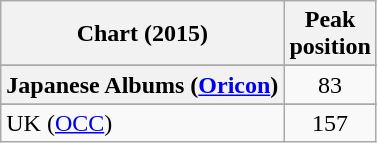<table class="wikitable sortable plainrowheaders" style="text-align:center">
<tr>
<th scope="col">Chart (2015)</th>
<th scope="col">Peak<br>position</th>
</tr>
<tr>
</tr>
<tr>
</tr>
<tr>
</tr>
<tr>
</tr>
<tr>
<th scope="row">Japanese Albums (<a href='#'>Oricon</a>)</th>
<td>83</td>
</tr>
<tr>
</tr>
<tr>
</tr>
<tr>
</tr>
<tr>
</tr>
<tr>
<td scope="row" style="text-align:left;">UK (<a href='#'>OCC</a>)</td>
<td>157</td>
</tr>
</table>
